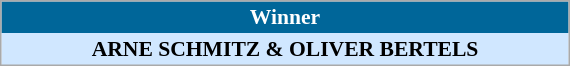<table align=center cellpadding="2" cellspacing="0" style="background: #f9f9f9; border: 1px #aaa solid; border-collapse: collapse; font-size: 90%;" width=30%>
<tr align=center style="background:#006699;color:white;">
<th width=100%>Winner</th>
</tr>
<tr align=center bgcolor=#D0E7FF>
<td align=center><strong>ARNE SCHMITZ & OLIVER BERTELS</strong> </td>
</tr>
</table>
